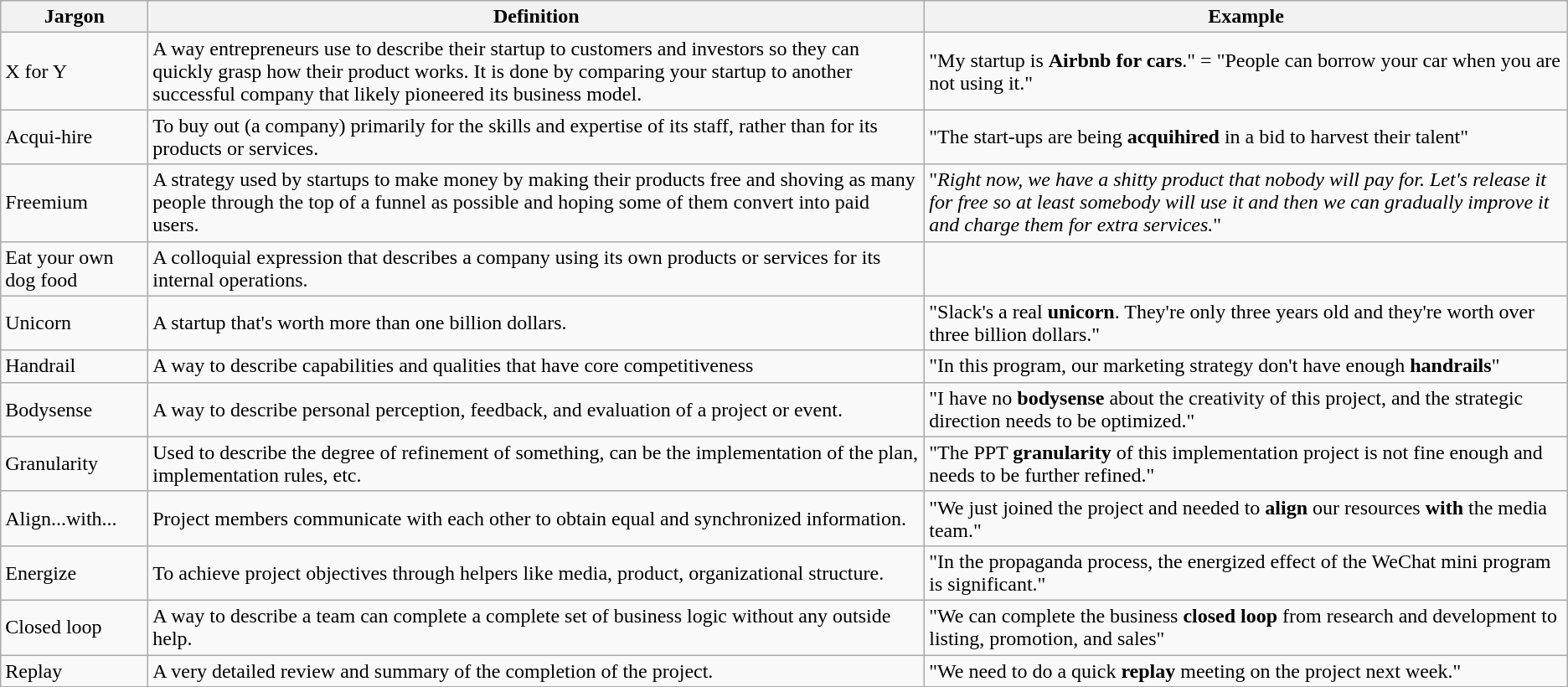<table class="wikitable">
<tr>
<th>Jargon</th>
<th>Definition</th>
<th>Example</th>
</tr>
<tr>
<td>X for Y</td>
<td>A way entrepreneurs use to describe their startup to customers and investors so they can quickly grasp how their product works. It is done by comparing your startup to another successful company that likely pioneered its business model.</td>
<td>"My startup is <strong>Airbnb for cars</strong>." = "People can borrow your car when you are not using it."</td>
</tr>
<tr>
<td>Acqui-hire</td>
<td>To buy out (a company) primarily for the skills and expertise of its staff, rather than for its products or services.</td>
<td>"The start-ups are being <strong>acquihired</strong> in a bid to harvest their talent"</td>
</tr>
<tr>
<td>Freemium</td>
<td>A strategy used by startups to make money by making their products free and shoving as many people through the top of a funnel as possible and hoping some of them convert into paid users.</td>
<td>"<em>Right now, we have a shitty product that nobody will pay for. Let's release it for free so at least somebody will use it and then we can gradually improve it and charge them for extra services.</em>"</td>
</tr>
<tr>
<td>Eat your own dog food</td>
<td>A colloquial expression that describes a company using its own products or services for its internal operations.</td>
<td></td>
</tr>
<tr>
<td>Unicorn</td>
<td>A startup that's worth more than one billion dollars.</td>
<td>"Slack's a real <strong>unicorn</strong>. They're only three years old and they're worth over three billion dollars."</td>
</tr>
<tr>
<td>Handrail</td>
<td>A way to describe capabilities and qualities that have core competitiveness</td>
<td>"In this program, our marketing strategy don't have enough <strong>handrails</strong>"</td>
</tr>
<tr>
<td>Bodysense</td>
<td>A way to describe personal perception, feedback, and evaluation of a project or event.</td>
<td>"I have no <strong>bodysense</strong> about the creativity of this project, and the strategic direction needs to be optimized."</td>
</tr>
<tr>
<td>Granularity</td>
<td>Used to describe the degree of refinement of something, can be the implementation of the plan, implementation rules, etc.</td>
<td>"The PPT <strong>granularity</strong> of this implementation project is not fine enough and needs to be further refined."</td>
</tr>
<tr>
<td>Align...with...</td>
<td>Project members communicate with each other to obtain equal and synchronized information.</td>
<td>"We just joined the project and needed to <strong>align</strong> our resources <strong>with</strong> the media team."</td>
</tr>
<tr>
<td>Energize</td>
<td>To achieve project objectives through helpers like media, product, organizational structure.</td>
<td>"In the propaganda process, the energized effect of the WeChat mini program is significant."</td>
</tr>
<tr>
<td>Closed loop</td>
<td>A way to describe a team can complete a complete set of business logic without any outside help.</td>
<td>"We can complete the business <strong>closed loop</strong> from research and development to listing, promotion, and sales"</td>
</tr>
<tr>
<td>Replay</td>
<td>A very detailed review and summary of the completion of the project.</td>
<td>"We need to do a quick <strong>replay</strong> meeting on the project next week."</td>
</tr>
</table>
